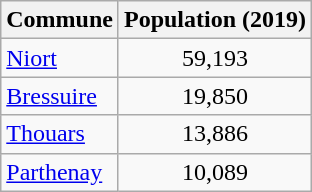<table class=wikitable>
<tr>
<th>Commune</th>
<th>Population (2019)</th>
</tr>
<tr>
<td><a href='#'>Niort</a></td>
<td style="text-align: center;">59,193</td>
</tr>
<tr>
<td><a href='#'>Bressuire</a></td>
<td style="text-align: center;">19,850</td>
</tr>
<tr>
<td><a href='#'>Thouars</a></td>
<td style="text-align: center;">13,886</td>
</tr>
<tr>
<td><a href='#'>Parthenay</a></td>
<td style="text-align: center;">10,089</td>
</tr>
</table>
